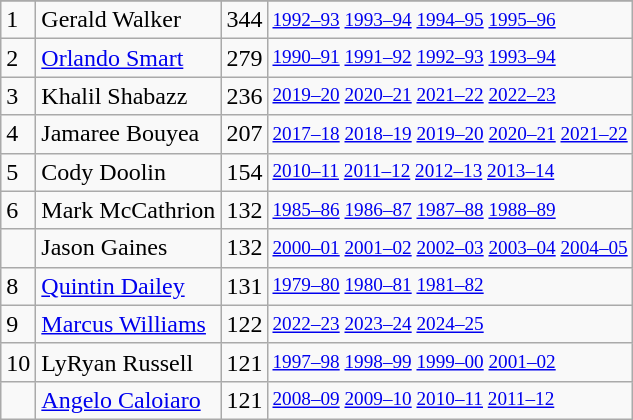<table class="wikitable">
<tr>
</tr>
<tr>
<td>1</td>
<td>Gerald Walker</td>
<td>344</td>
<td style="font-size:80%;"><a href='#'>1992–93</a> <a href='#'>1993–94</a> <a href='#'>1994–95</a> <a href='#'>1995–96</a></td>
</tr>
<tr>
<td>2</td>
<td><a href='#'>Orlando Smart</a></td>
<td>279</td>
<td style="font-size:80%;"><a href='#'>1990–91</a> <a href='#'>1991–92</a> <a href='#'>1992–93</a> <a href='#'>1993–94</a></td>
</tr>
<tr>
<td>3</td>
<td>Khalil Shabazz</td>
<td>236</td>
<td style="font-size:80%;"><a href='#'>2019–20</a> <a href='#'>2020–21</a> <a href='#'>2021–22</a> <a href='#'>2022–23</a></td>
</tr>
<tr>
<td>4</td>
<td>Jamaree Bouyea</td>
<td>207</td>
<td style="font-size:80%;"><a href='#'>2017–18</a> <a href='#'>2018–19</a> <a href='#'>2019–20</a> <a href='#'>2020–21</a> <a href='#'>2021–22</a></td>
</tr>
<tr>
<td>5</td>
<td>Cody Doolin</td>
<td>154</td>
<td style="font-size:80%;"><a href='#'>2010–11</a> <a href='#'>2011–12</a> <a href='#'>2012–13</a> <a href='#'>2013–14</a></td>
</tr>
<tr>
<td>6</td>
<td>Mark McCathrion</td>
<td>132</td>
<td style="font-size:80%;"><a href='#'>1985–86</a> <a href='#'>1986–87</a> <a href='#'>1987–88</a> <a href='#'>1988–89</a></td>
</tr>
<tr>
<td></td>
<td>Jason Gaines</td>
<td>132</td>
<td style="font-size:80%;"><a href='#'>2000–01</a> <a href='#'>2001–02</a> <a href='#'>2002–03</a> <a href='#'>2003–04</a> <a href='#'>2004–05</a></td>
</tr>
<tr>
<td>8</td>
<td><a href='#'>Quintin Dailey</a></td>
<td>131</td>
<td style="font-size:80%;"><a href='#'>1979–80</a> <a href='#'>1980–81</a> <a href='#'>1981–82</a></td>
</tr>
<tr>
<td>9</td>
<td><a href='#'>Marcus Williams</a></td>
<td>122</td>
<td style="font-size:80%;"><a href='#'>2022–23</a> <a href='#'>2023–24</a> <a href='#'>2024–25</a></td>
</tr>
<tr>
<td>10</td>
<td>LyRyan Russell</td>
<td>121</td>
<td style="font-size:80%;"><a href='#'>1997–98</a> <a href='#'>1998–99</a> <a href='#'>1999–00</a> <a href='#'>2001–02</a></td>
</tr>
<tr>
<td></td>
<td><a href='#'>Angelo Caloiaro</a></td>
<td>121</td>
<td style="font-size:80%;"><a href='#'>2008–09</a> <a href='#'>2009–10</a> <a href='#'>2010–11</a> <a href='#'>2011–12</a></td>
</tr>
</table>
